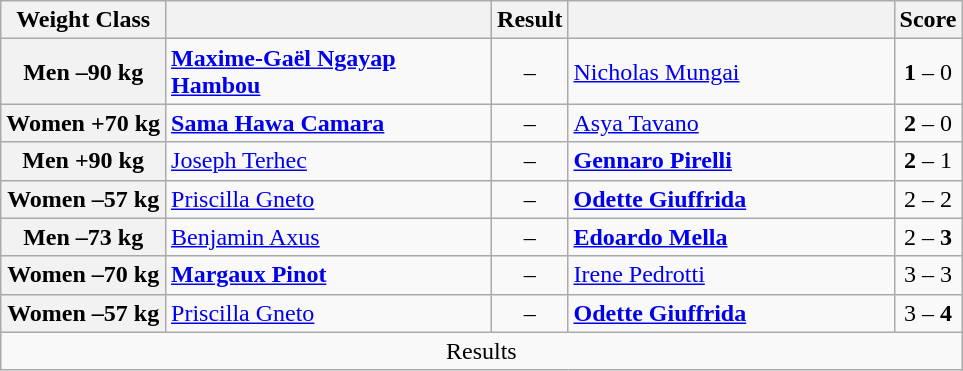<table class="wikitable">
<tr>
<th>Weight Class</th>
<th style="width:210px;"></th>
<th>Result</th>
<th style="width:210px;"></th>
<th>Score</th>
</tr>
<tr>
<th>Men –90 kg</th>
<td><strong><a href='#'>Maxime-Gaël Ngayap Hambou</a></strong></td>
<td align=center><strong></strong> – </td>
<td><a href='#'>Nicholas Mungai</a></td>
<td align=center><strong>1</strong> – 0</td>
</tr>
<tr>
<th>Women +70 kg</th>
<td><strong><a href='#'>Sama Hawa Camara</a></strong></td>
<td align=center><strong></strong> – </td>
<td><a href='#'>Asya Tavano</a></td>
<td align=center><strong>2</strong> – 0</td>
</tr>
<tr>
<th>Men +90 kg</th>
<td><a href='#'>Joseph Terhec</a></td>
<td align=center> – <strong></strong></td>
<td><strong><a href='#'>Gennaro Pirelli</a></strong></td>
<td align=center><strong>2</strong> – 1</td>
</tr>
<tr>
<th>Women –57 kg</th>
<td><a href='#'>Priscilla Gneto</a></td>
<td align=center> – <strong></strong></td>
<td><strong><a href='#'>Odette Giuffrida</a></strong></td>
<td align=center>2 – 2</td>
</tr>
<tr>
<th>Men –73 kg</th>
<td><a href='#'>Benjamin Axus</a></td>
<td align=center> – <strong></strong></td>
<td><strong><a href='#'>Edoardo Mella</a></strong></td>
<td align=center>2 – <strong>3</strong></td>
</tr>
<tr>
<th>Women –70 kg</th>
<td><strong><a href='#'>Margaux Pinot</a></strong></td>
<td align=center><strong></strong> – </td>
<td><a href='#'>Irene Pedrotti</a></td>
<td align=center>3 – 3</td>
</tr>
<tr>
<th>Women –57 kg</th>
<td><a href='#'>Priscilla Gneto</a></td>
<td align=center> – <strong></strong></td>
<td><strong><a href='#'>Odette Giuffrida</a></strong></td>
<td align=center>3 – <strong>4</strong></td>
</tr>
<tr>
<td align=center colspan=5>Results</td>
</tr>
</table>
